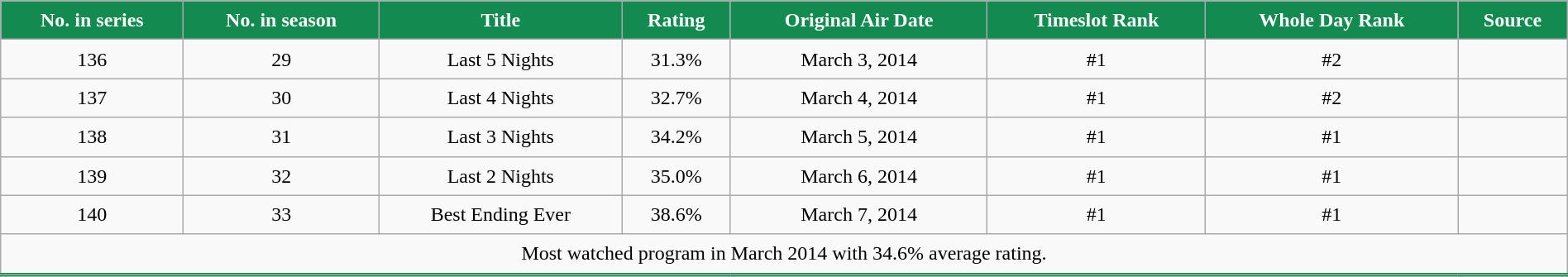<table class="wikitable" style="text-align:center; background:#f9f9f9; line-height:16px; line-height:150%" width="100%">
<tr style="color:white;">
<th style="background:#128a50;">No. in series</th>
<th style="background:#128a50;">No. in season</th>
<th style="background:#128a50;">Title</th>
<th style="background:#128a50;">Rating</th>
<th style="background:#128a50;">Original Air Date</th>
<th style="background:#128a50;">Timeslot Rank</th>
<th style="background:#128a50;">Whole Day Rank</th>
<th style="background:#128a50;">Source</th>
</tr>
<tr>
<td>136</td>
<td>29</td>
<td>Last 5 Nights</td>
<td>31.3%</td>
<td>March 3, 2014</td>
<td>#1</td>
<td>#2</td>
<td></td>
</tr>
<tr>
<td>137</td>
<td>30</td>
<td>Last 4 Nights</td>
<td>32.7%</td>
<td>March 4, 2014</td>
<td>#1</td>
<td>#2</td>
<td></td>
</tr>
<tr>
<td>138</td>
<td>31</td>
<td>Last 3 Nights</td>
<td>34.2%</td>
<td>March 5, 2014</td>
<td>#1</td>
<td>#1</td>
<td></td>
</tr>
<tr>
<td>139</td>
<td>32</td>
<td>Last 2 Nights</td>
<td>35.0%</td>
<td>March 6, 2014</td>
<td>#1</td>
<td>#1</td>
<td></td>
</tr>
<tr>
<td>140</td>
<td>33</td>
<td>Best Ending Ever</td>
<td>38.6%</td>
<td>March 7, 2014</td>
<td>#1</td>
<td>#1</td>
<td></td>
</tr>
<tr>
<td colspan = "8" style="text-align: center; border-bottom: 3px solid #128a50;">Most watched program in March 2014 with 34.6% average rating.</td>
</tr>
<tr>
</tr>
</table>
